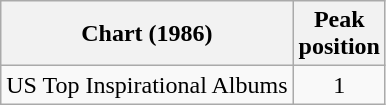<table class="wikitable">
<tr>
<th>Chart (1986)</th>
<th>Peak<br>position</th>
</tr>
<tr>
<td>US Top Inspirational Albums</td>
<td style="text-align:center;">1</td>
</tr>
</table>
